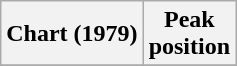<table class="wikitable sortable plainrowheaders" style="text-align:center">
<tr>
<th scope="col">Chart (1979)</th>
<th scope="col">Peak<br>position</th>
</tr>
<tr>
</tr>
</table>
